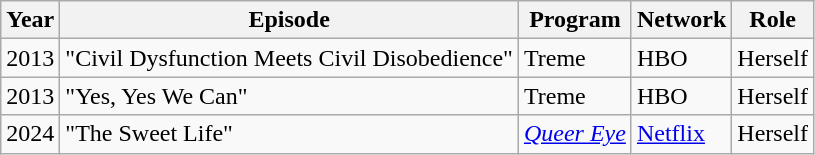<table Class="wikitable">
<tr>
<th>Year</th>
<th>Episode</th>
<th>Program</th>
<th>Network</th>
<th>Role</th>
</tr>
<tr>
<td>2013</td>
<td>"Civil Dysfunction Meets Civil Disobedience"</td>
<td>Treme</td>
<td>HBO</td>
<td>Herself</td>
</tr>
<tr>
<td>2013</td>
<td>"Yes, Yes We Can"</td>
<td>Treme</td>
<td>HBO</td>
<td>Herself</td>
</tr>
<tr>
<td>2024</td>
<td>"The Sweet Life"</td>
<td><em><a href='#'>Queer Eye</a></em></td>
<td><a href='#'>Netflix</a></td>
<td>Herself</td>
</tr>
</table>
